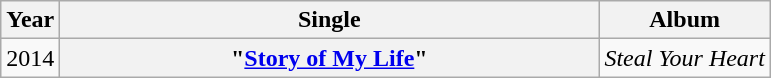<table class="wikitable plainrowheaders">
<tr>
<th>Year</th>
<th style="width:22em;">Single</th>
<th>Album</th>
</tr>
<tr>
<td>2014</td>
<th scope="row">"<a href='#'>Story of My Life</a>"<br></th>
<td align="left"><em>Steal Your Heart</em></td>
</tr>
</table>
